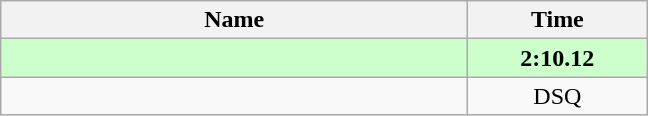<table class="wikitable" style="text-align:center;">
<tr>
<th style="width:19em">Name</th>
<th style="width:7em">Time</th>
</tr>
<tr bgcolor=ccffcc>
<td align=left><strong></strong></td>
<td><strong>2:10.12</strong></td>
</tr>
<tr>
<td align=left></td>
<td>DSQ</td>
</tr>
</table>
